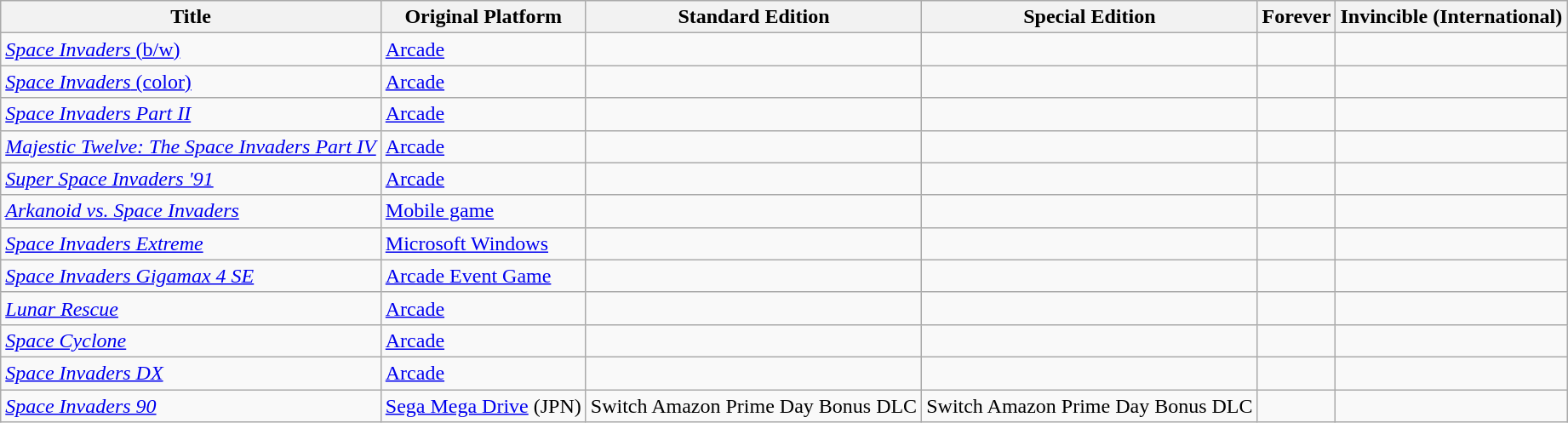<table class="wikitable">
<tr>
<th style="font-weight:bold;">Title</th>
<th style="font-weight:bold;">Original Platform</th>
<th style="font-weight:bold;">Standard Edition</th>
<th style="font-weight:bold;">Special Edition</th>
<th style="font-weight:bold;">Forever</th>
<th style="font-weight:bold;">Invincible (International)</th>
</tr>
<tr>
<td><a href='#'><em>Space Invaders</em> (b/w)</a></td>
<td><a href='#'>Arcade</a></td>
<td></td>
<td></td>
<td></td>
<td></td>
</tr>
<tr>
<td><a href='#'><em>Space Invaders</em> (color)</a></td>
<td><a href='#'>Arcade</a></td>
<td></td>
<td></td>
<td></td>
<td></td>
</tr>
<tr>
<td><em><a href='#'>Space Invaders Part II</a></em></td>
<td><a href='#'>Arcade</a></td>
<td></td>
<td></td>
<td></td>
<td></td>
</tr>
<tr>
<td><em><a href='#'>Majestic Twelve: The Space Invaders Part IV</a></em></td>
<td><a href='#'>Arcade</a></td>
<td></td>
<td></td>
<td></td>
<td></td>
</tr>
<tr>
<td><em><a href='#'>Super Space Invaders '91</a></em></td>
<td><a href='#'>Arcade</a></td>
<td></td>
<td></td>
<td></td>
<td></td>
</tr>
<tr>
<td><em><a href='#'>Arkanoid vs. Space Invaders</a></em></td>
<td><a href='#'>Mobile game</a></td>
<td></td>
<td></td>
<td></td>
<td></td>
</tr>
<tr>
<td><em><a href='#'>Space Invaders Extreme</a></em></td>
<td><a href='#'>Microsoft Windows</a></td>
<td></td>
<td></td>
<td></td>
<td></td>
</tr>
<tr>
<td><em><a href='#'>Space Invaders Gigamax 4 SE</a></em></td>
<td><a href='#'>Arcade Event Game</a></td>
<td></td>
<td></td>
<td></td>
<td></td>
</tr>
<tr>
<td><em><a href='#'>Lunar Rescue</a></em></td>
<td><a href='#'>Arcade</a></td>
<td></td>
<td></td>
<td></td>
<td></td>
</tr>
<tr>
<td><em><a href='#'>Space Cyclone</a></em></td>
<td><a href='#'>Arcade</a></td>
<td></td>
<td></td>
<td></td>
<td></td>
</tr>
<tr>
<td><em><a href='#'>Space Invaders DX</a></em></td>
<td><a href='#'>Arcade</a></td>
<td></td>
<td></td>
<td></td>
<td></td>
</tr>
<tr>
<td><em><a href='#'>Space Invaders 90</a></em></td>
<td><a href='#'>Sega Mega Drive</a> (JPN)</td>
<td>Switch Amazon Prime Day Bonus DLC</td>
<td>Switch Amazon Prime Day Bonus DLC</td>
<td></td>
<td></td>
</tr>
</table>
